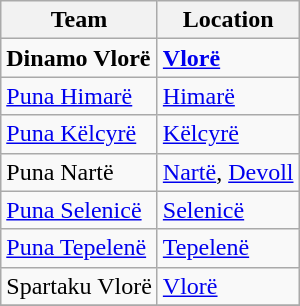<table class="wikitable sortable">
<tr>
<th>Team</th>
<th>Location</th>
</tr>
<tr>
<td><strong>Dinamo Vlorë</strong></td>
<td><strong><a href='#'>Vlorë</a></strong></td>
</tr>
<tr>
<td><a href='#'>Puna Himarë</a></td>
<td><a href='#'>Himarë</a></td>
</tr>
<tr>
<td><a href='#'>Puna Këlcyrë</a></td>
<td><a href='#'>Këlcyrë</a></td>
</tr>
<tr>
<td>Puna Nartë</td>
<td><a href='#'>Nartë</a>, <a href='#'>Devoll</a></td>
</tr>
<tr>
<td><a href='#'>Puna Selenicë</a></td>
<td><a href='#'>Selenicë</a></td>
</tr>
<tr>
<td><a href='#'>Puna Tepelenë</a></td>
<td><a href='#'>Tepelenë</a></td>
</tr>
<tr>
<td>Spartaku Vlorë</td>
<td><a href='#'>Vlorë</a></td>
</tr>
<tr>
</tr>
</table>
